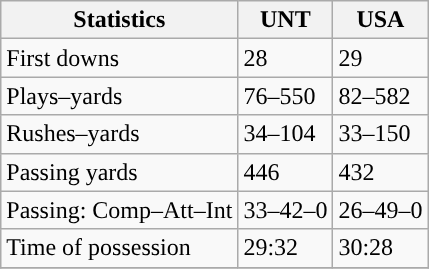<table class="wikitable" style="float: left;">
<tr>
<th>Statistics</th>
<th>UNT</th>
<th>USA</th>
</tr>
<tr>
<td>First downs</td>
<td>28</td>
<td>29</td>
</tr>
<tr>
<td>Plays–yards</td>
<td>76–550</td>
<td>82–582</td>
</tr>
<tr>
<td>Rushes–yards</td>
<td>34–104</td>
<td>33–150</td>
</tr>
<tr>
<td>Passing yards</td>
<td>446</td>
<td>432</td>
</tr>
<tr>
<td>Passing: Comp–Att–Int</td>
<td>33–42–0</td>
<td>26–49–0</td>
</tr>
<tr>
<td>Time of possession</td>
<td>29:32</td>
<td>30:28</td>
</tr>
<tr>
</tr>
</table>
